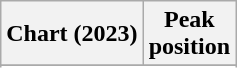<table class="wikitable sortable plainrowheaders" style="text-align:center">
<tr>
<th scope="col">Chart (2023)</th>
<th scope="col">Peak<br>position</th>
</tr>
<tr>
</tr>
<tr>
</tr>
<tr>
</tr>
</table>
